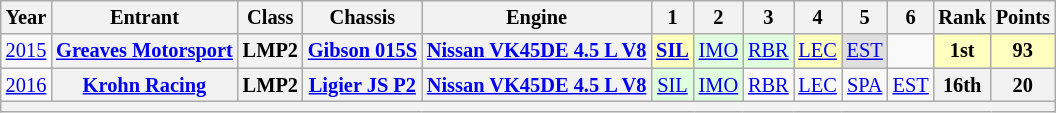<table class="wikitable" style="text-align:center; font-size:85%">
<tr>
<th>Year</th>
<th>Entrant</th>
<th>Class</th>
<th>Chassis</th>
<th>Engine</th>
<th>1</th>
<th>2</th>
<th>3</th>
<th>4</th>
<th>5</th>
<th>6</th>
<th>Rank</th>
<th>Points</th>
</tr>
<tr>
<td><a href='#'>2015</a></td>
<th nowrap><a href='#'>Greaves Motorsport</a></th>
<th>LMP2</th>
<th nowrap><a href='#'>Gibson 015S</a></th>
<th nowrap><a href='#'>Nissan VK45DE 4.5 L V8</a></th>
<td style="background:#FFFFBF;"><strong><a href='#'>SIL</a></strong><br></td>
<td style="background:#DFFFDF;"><a href='#'>IMO</a><br></td>
<td style="background:#DFFFDF;"><a href='#'>RBR</a><br></td>
<td style="background:#FFFFBF;"><a href='#'>LEC</a><br></td>
<td style="background:#DFDFDF;"><a href='#'>EST</a><br></td>
<td></td>
<th style="background:#FFFFBF;">1st</th>
<th style="background:#FFFFBF;">93</th>
</tr>
<tr>
<td><a href='#'>2016</a></td>
<th nowrap><a href='#'>Krohn Racing</a></th>
<th>LMP2</th>
<th nowrap><a href='#'>Ligier JS P2</a></th>
<th nowrap><a href='#'>Nissan VK45DE 4.5 L V8</a></th>
<td style="background:#DFFFDF;"><a href='#'>SIL</a><br></td>
<td style="background:#DFFFDF;"><a href='#'>IMO</a><br></td>
<td><a href='#'>RBR</a></td>
<td><a href='#'>LEC</a></td>
<td><a href='#'>SPA</a></td>
<td><a href='#'>EST</a></td>
<th>16th</th>
<th>20</th>
</tr>
<tr>
<th colspan="13"></th>
</tr>
</table>
